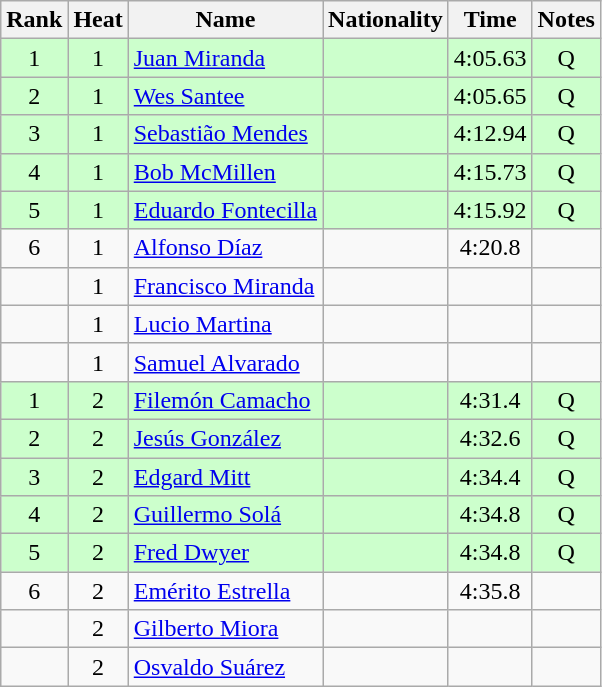<table class="wikitable sortable" style="text-align:center">
<tr>
<th>Rank</th>
<th>Heat</th>
<th>Name</th>
<th>Nationality</th>
<th>Time</th>
<th>Notes</th>
</tr>
<tr bgcolor=ccffcc>
<td>1</td>
<td>1</td>
<td align=left><a href='#'>Juan Miranda</a></td>
<td align=left></td>
<td>4:05.63</td>
<td>Q</td>
</tr>
<tr bgcolor=ccffcc>
<td>2</td>
<td>1</td>
<td align=left><a href='#'>Wes Santee</a></td>
<td align=left></td>
<td>4:05.65</td>
<td>Q</td>
</tr>
<tr bgcolor=ccffcc>
<td>3</td>
<td>1</td>
<td align=left><a href='#'>Sebastião Mendes</a></td>
<td align=left></td>
<td>4:12.94</td>
<td>Q</td>
</tr>
<tr bgcolor=ccffcc>
<td>4</td>
<td>1</td>
<td align=left><a href='#'>Bob McMillen</a></td>
<td align=left></td>
<td>4:15.73</td>
<td>Q</td>
</tr>
<tr bgcolor=ccffcc>
<td>5</td>
<td>1</td>
<td align=left><a href='#'>Eduardo Fontecilla</a></td>
<td align=left></td>
<td>4:15.92</td>
<td>Q</td>
</tr>
<tr>
<td>6</td>
<td>1</td>
<td align=left><a href='#'>Alfonso Díaz</a></td>
<td align=left></td>
<td>4:20.8</td>
<td></td>
</tr>
<tr>
<td></td>
<td>1</td>
<td align=left><a href='#'>Francisco Miranda</a></td>
<td align=left></td>
<td></td>
<td></td>
</tr>
<tr>
<td></td>
<td>1</td>
<td align=left><a href='#'>Lucio Martina</a></td>
<td align=left></td>
<td></td>
<td></td>
</tr>
<tr>
<td></td>
<td>1</td>
<td align=left><a href='#'>Samuel Alvarado</a></td>
<td align=left></td>
<td></td>
<td></td>
</tr>
<tr bgcolor=ccffcc>
<td>1</td>
<td>2</td>
<td align=left><a href='#'>Filemón Camacho</a></td>
<td align=left></td>
<td>4:31.4</td>
<td>Q</td>
</tr>
<tr bgcolor=ccffcc>
<td>2</td>
<td>2</td>
<td align=left><a href='#'>Jesús González</a></td>
<td align=left></td>
<td>4:32.6</td>
<td>Q</td>
</tr>
<tr bgcolor=ccffcc>
<td>3</td>
<td>2</td>
<td align=left><a href='#'>Edgard Mitt</a></td>
<td align=left></td>
<td>4:34.4</td>
<td>Q</td>
</tr>
<tr bgcolor=ccffcc>
<td>4</td>
<td>2</td>
<td align=left><a href='#'>Guillermo Solá</a></td>
<td align=left></td>
<td>4:34.8</td>
<td>Q</td>
</tr>
<tr bgcolor=ccffcc>
<td>5</td>
<td>2</td>
<td align=left><a href='#'>Fred Dwyer</a></td>
<td align=left></td>
<td>4:34.8</td>
<td>Q</td>
</tr>
<tr>
<td>6</td>
<td>2</td>
<td align=left><a href='#'>Emérito Estrella</a></td>
<td align=left></td>
<td>4:35.8</td>
<td></td>
</tr>
<tr>
<td></td>
<td>2</td>
<td align=left><a href='#'>Gilberto Miora</a></td>
<td align=left></td>
<td></td>
<td></td>
</tr>
<tr>
<td></td>
<td>2</td>
<td align=left><a href='#'>Osvaldo Suárez</a></td>
<td align=left></td>
<td></td>
<td></td>
</tr>
</table>
